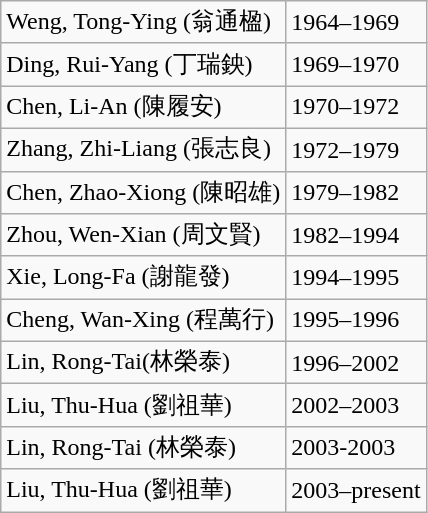<table class="wikitable">
<tr>
<td>Weng, Tong-Ying (翁通楹)</td>
<td>1964–1969</td>
</tr>
<tr>
<td>Ding, Rui-Yang (丁瑞鉠)</td>
<td>1969–1970</td>
</tr>
<tr>
<td>Chen, Li-An (陳履安)</td>
<td>1970–1972</td>
</tr>
<tr>
<td>Zhang, Zhi-Liang (張志良)</td>
<td>1972–1979</td>
</tr>
<tr>
<td>Chen, Zhao-Xiong (陳昭雄)</td>
<td>1979–1982</td>
</tr>
<tr>
<td>Zhou, Wen-Xian (周文賢)</td>
<td>1982–1994</td>
</tr>
<tr>
<td>Xie, Long-Fa (謝龍發)</td>
<td>1994–1995</td>
</tr>
<tr>
<td>Cheng, Wan-Xing (程萬行)</td>
<td>1995–1996</td>
</tr>
<tr>
<td>Lin, Rong-Tai(林榮泰)</td>
<td>1996–2002</td>
</tr>
<tr>
<td>Liu, Thu-Hua (劉祖華)</td>
<td>2002–2003</td>
</tr>
<tr>
<td>Lin, Rong-Tai (林榮泰)</td>
<td>2003-2003</td>
</tr>
<tr>
<td>Liu, Thu-Hua (劉祖華)</td>
<td>2003–present</td>
</tr>
</table>
